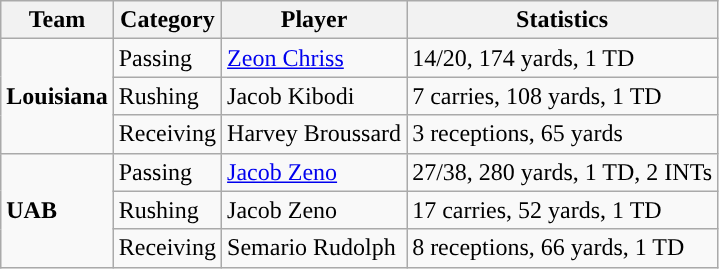<table class="wikitable" style="float: left;">
<tr>
<th>Team</th>
<th>Category</th>
<th>Player</th>
<th>Statistics</th>
</tr>
<tr>
<td rowspan=3><strong>Louisiana</strong></td>
<td>Passing</td>
<td><a href='#'>Zeon Chriss</a></td>
<td>14/20, 174 yards, 1 TD</td>
</tr>
<tr>
<td>Rushing</td>
<td>Jacob Kibodi</td>
<td>7 carries, 108 yards, 1 TD</td>
</tr>
<tr>
<td>Receiving</td>
<td>Harvey Broussard</td>
<td>3 receptions, 65 yards</td>
</tr>
<tr>
<td rowspan=3><strong>UAB</strong></td>
<td>Passing</td>
<td><a href='#'>Jacob Zeno</a></td>
<td>27/38, 280 yards, 1 TD, 2 INTs</td>
</tr>
<tr>
<td>Rushing</td>
<td>Jacob Zeno</td>
<td>17 carries, 52 yards, 1 TD</td>
</tr>
<tr>
<td>Receiving</td>
<td>Semario Rudolph</td>
<td>8 receptions, 66 yards, 1 TD</td>
</tr>
</table>
